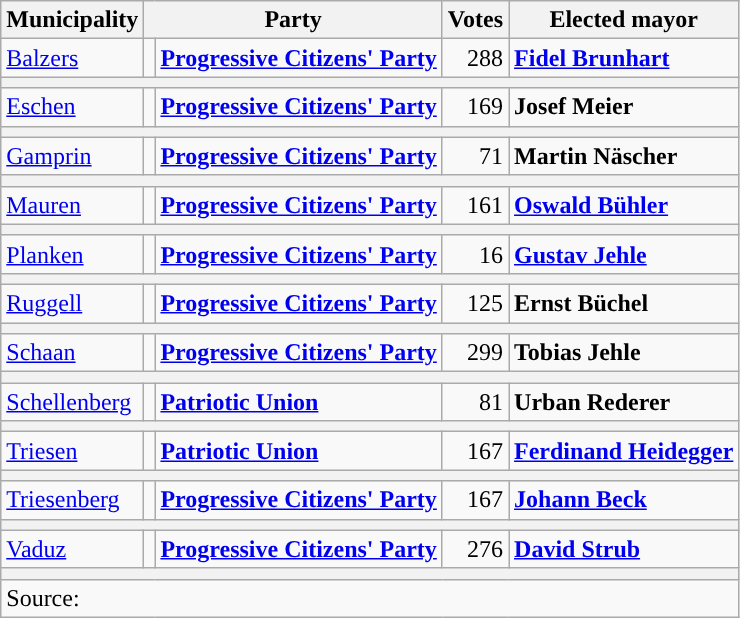<table class="wikitable" style="text-align:right">
<tr>
<th>Municipality</th>
<th colspan="2">Party</th>
<th>Votes</th>
<th>Elected mayor</th>
</tr>
<tr>
<td align="left"><a href='#'>Balzers</a></td>
<td style="color:inherit;background:"></td>
<td align="left"><strong><a href='#'>Progressive Citizens' Party</a></strong></td>
<td>288</td>
<td align="left"><strong><a href='#'>Fidel Brunhart</a></strong></td>
</tr>
<tr>
<th colspan="5"></th>
</tr>
<tr>
<td align="left"><a href='#'>Eschen</a></td>
<td style="color:inherit;background:"></td>
<td align="left"><strong><a href='#'>Progressive Citizens' Party</a></strong></td>
<td>169</td>
<td align="left"><strong>Josef Meier</strong></td>
</tr>
<tr>
<th colspan="5"></th>
</tr>
<tr>
<td align="left"><a href='#'>Gamprin</a></td>
<td style="color:inherit;background:"></td>
<td align="left"><strong><a href='#'>Progressive Citizens' Party</a></strong></td>
<td>71</td>
<td align="left"><strong>Martin Näscher</strong></td>
</tr>
<tr>
<th colspan="5"></th>
</tr>
<tr>
<td align="left"><a href='#'>Mauren</a></td>
<td style="color:inherit;background:"></td>
<td align="left"><strong><a href='#'>Progressive Citizens' Party</a></strong></td>
<td>161</td>
<td align="left"><strong><a href='#'>Oswald Bühler</a></strong></td>
</tr>
<tr>
<th colspan="5"></th>
</tr>
<tr>
<td align="left"><a href='#'>Planken</a></td>
<td style="color:inherit;background:"></td>
<td align="left"><strong><a href='#'>Progressive Citizens' Party</a></strong></td>
<td>16</td>
<td align="left"><strong><a href='#'>Gustav Jehle</a></strong></td>
</tr>
<tr>
<th colspan="5"></th>
</tr>
<tr>
<td align="left"><a href='#'>Ruggell</a></td>
<td style="color:inherit;background:"></td>
<td align="left"><strong><a href='#'>Progressive Citizens' Party</a></strong></td>
<td>125</td>
<td align="left"><strong>Ernst Büchel</strong></td>
</tr>
<tr>
<th colspan="5"></th>
</tr>
<tr>
<td align="left"><a href='#'>Schaan</a></td>
<td style="color:inherit;background:"></td>
<td align="left"><strong><a href='#'>Progressive Citizens' Party</a></strong></td>
<td>299</td>
<td align="left"><strong>Tobias Jehle</strong></td>
</tr>
<tr>
<th colspan="5"></th>
</tr>
<tr>
<td align="left"><a href='#'>Schellenberg</a></td>
<td style="color:inherit;background:"></td>
<td align="left"><a href='#'><strong>Patriotic Union</strong></a></td>
<td>81</td>
<td align="left"><strong>Urban Rederer</strong></td>
</tr>
<tr>
<th colspan="5"></th>
</tr>
<tr>
<td align="left"><a href='#'>Triesen</a></td>
<td style="color:inherit;background:"></td>
<td align="left"><a href='#'><strong>Patriotic Union</strong></a></td>
<td>167</td>
<td align="left"><strong><a href='#'>Ferdinand Heidegger</a></strong></td>
</tr>
<tr>
<th colspan="5"></th>
</tr>
<tr>
<td align="left"><a href='#'>Triesenberg</a></td>
<td style="color:inherit;background:"></td>
<td align="left"><strong><a href='#'>Progressive Citizens' Party</a></strong></td>
<td>167</td>
<td align="left"><strong><a href='#'>Johann Beck</a></strong></td>
</tr>
<tr>
<th colspan="5"></th>
</tr>
<tr>
<td align="left"><a href='#'>Vaduz</a></td>
<td style="color:inherit;background:"></td>
<td align="left"><strong><a href='#'>Progressive Citizens' Party</a></strong></td>
<td>276</td>
<td align="left"><strong><a href='#'>David Strub</a></strong></td>
</tr>
<tr>
<th colspan="5"></th>
</tr>
<tr>
<td colspan="5" align="left">Source: </td>
</tr>
</table>
